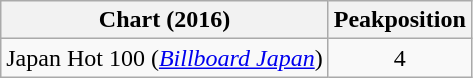<table class="wikitable">
<tr>
<th>Chart (2016)</th>
<th>Peakposition</th>
</tr>
<tr>
<td>Japan Hot 100 (<em><a href='#'>Billboard Japan</a></em>)</td>
<td align="center">4</td>
</tr>
</table>
